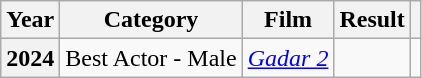<table class="wikitable">
<tr>
<th>Year</th>
<th>Category</th>
<th>Film</th>
<th>Result</th>
<th></th>
</tr>
<tr>
<th>2024</th>
<td>Best Actor - Male</td>
<td><em><a href='#'>Gadar 2</a></em></td>
<td></td>
<td></td>
</tr>
</table>
